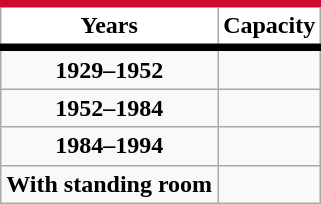<table class="wikitable">
<tr>
<th style="background:#FFFFFF; border-top:#CF0A2C 5px solid; border-bottom:#000000 5px solid;">Years</th>
<th style="background:#FFFFFF; border-top:#CF0A2C 5px solid; border-bottom:#000000 5px solid;">Capacity</th>
</tr>
<tr>
<td style="text-align:center"><strong>1929–1952</strong></td>
<td></td>
</tr>
<tr>
<td style="text-align:center"><strong>1952–1984</strong></td>
<td></td>
</tr>
<tr>
<td style="text-align:center"><strong>1984–1994</strong></td>
<td></td>
</tr>
<tr>
<td style="text-align:center"><strong>With standing room</strong></td>
<td></td>
</tr>
</table>
